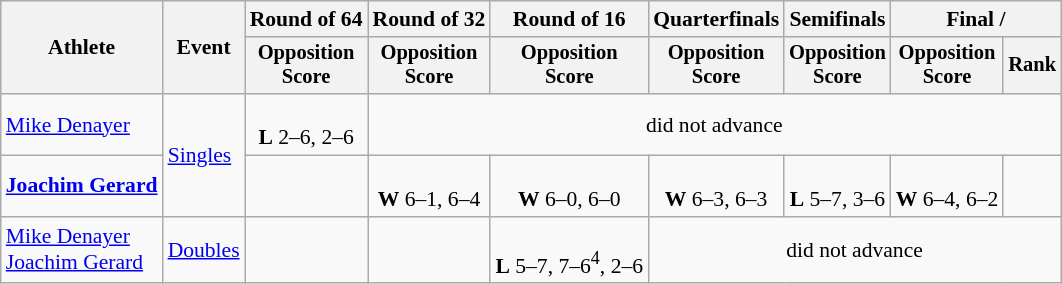<table class=wikitable style="font-size:90%">
<tr>
<th rowspan="2">Athlete</th>
<th rowspan="2">Event</th>
<th>Round of 64</th>
<th>Round of 32</th>
<th>Round of 16</th>
<th>Quarterfinals</th>
<th>Semifinals</th>
<th colspan=2>Final / </th>
</tr>
<tr style="font-size:95%">
<th>Opposition<br>Score</th>
<th>Opposition<br>Score</th>
<th>Opposition<br>Score</th>
<th>Opposition<br>Score</th>
<th>Opposition<br>Score</th>
<th>Opposition<br>Score</th>
<th>Rank</th>
</tr>
<tr align=center>
<td align=left><a href='#'>Mike Denayer</a></td>
<td align=left rowspan=2><a href='#'>Singles</a></td>
<td><br><strong>L</strong> 2–6, 2–6</td>
<td colspan=6>did not advance</td>
</tr>
<tr align=center>
<td align=left><strong><a href='#'>Joachim Gerard</a></strong></td>
<td></td>
<td><br><strong>W</strong> 6–1, 6–4</td>
<td><br><strong>W</strong> 6–0, 6–0</td>
<td><br><strong>W</strong> 6–3, 6–3</td>
<td><br><strong>L</strong> 5–7, 3–6</td>
<td><br><strong>W</strong> 6–4, 6–2</td>
<td></td>
</tr>
<tr align=center>
<td align=left><a href='#'>Mike Denayer</a><br><a href='#'>Joachim Gerard</a></td>
<td align=left><a href='#'>Doubles</a></td>
<td></td>
<td></td>
<td><br><strong>L</strong> 5–7, 7–6<sup>4</sup>, 2–6</td>
<td colspan=4>did not advance</td>
</tr>
</table>
